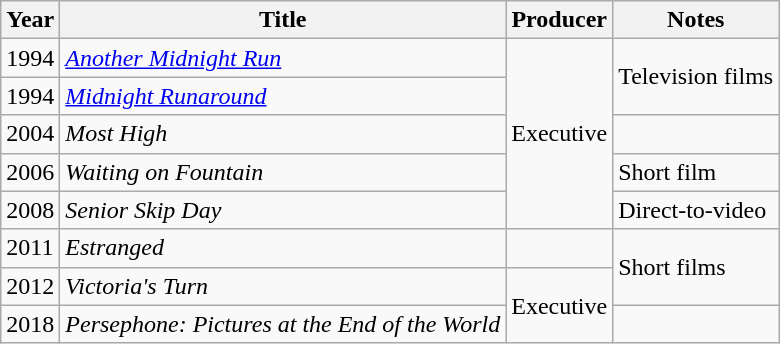<table class="wikitable sortable">
<tr>
<th>Year</th>
<th>Title</th>
<th>Producer</th>
<th>Notes</th>
</tr>
<tr>
<td>1994</td>
<td><em><a href='#'>Another Midnight Run</a></em></td>
<td rowspan="5">Executive</td>
<td rowspan="2">Television films</td>
</tr>
<tr>
<td>1994</td>
<td><em><a href='#'>Midnight Runaround</a></em></td>
</tr>
<tr>
<td>2004</td>
<td><em>Most High</em></td>
<td></td>
</tr>
<tr>
<td>2006</td>
<td><em>Waiting on Fountain</em></td>
<td>Short film</td>
</tr>
<tr>
<td>2008</td>
<td><em>Senior Skip Day</em></td>
<td>Direct-to-video</td>
</tr>
<tr>
<td>2011</td>
<td><em>Estranged</em></td>
<td></td>
<td rowspan="2">Short films</td>
</tr>
<tr>
<td>2012</td>
<td><em>Victoria's Turn</em></td>
<td rowspan="2">Executive</td>
</tr>
<tr>
<td>2018</td>
<td><em>Persephone: Pictures at the End of the World</em></td>
<td></td>
</tr>
</table>
